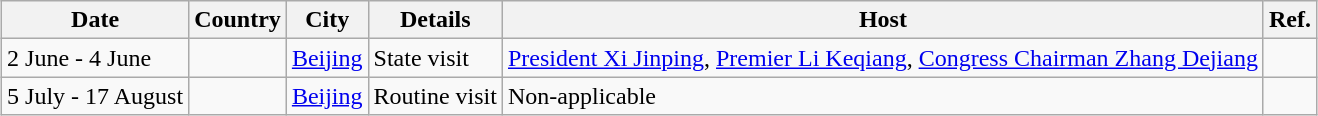<table class="wikitable sortable" border="1" style="margin: 1em auto 1em auto">
<tr>
<th>Date</th>
<th>Country</th>
<th>City</th>
<th>Details</th>
<th>Host</th>
<th>Ref.</th>
</tr>
<tr>
<td>2 June - 4 June</td>
<td></td>
<td><a href='#'>Beijing</a></td>
<td>State visit</td>
<td><a href='#'>President Xi Jinping</a>, <a href='#'>Premier Li Keqiang</a>, <a href='#'>Congress Chairman Zhang Dejiang</a></td>
<td></td>
</tr>
<tr>
<td>5 July - 17 August</td>
<td></td>
<td><a href='#'>Beijing</a></td>
<td>Routine visit</td>
<td>Non-applicable</td>
<td></td>
</tr>
</table>
